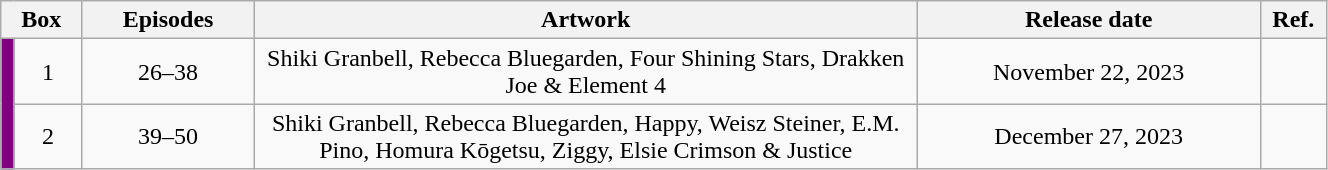<table class="wikitable" style="text-align: center; width: 70%;">
<tr>
<th colspan="2">Box</th>
<th>Episodes</th>
<th width="50%">Artwork</th>
<th>Release date</th>
<th width="5%">Ref.</th>
</tr>
<tr>
<td rowspan="2" width="1%" style="background: #800080;"></td>
<td>1</td>
<td>26–38</td>
<td>Shiki Granbell, Rebecca Bluegarden, Four Shining Stars, Drakken Joe & Element 4</td>
<td>November 22, 2023</td>
<td></td>
</tr>
<tr>
<td>2</td>
<td>39–50</td>
<td>Shiki Granbell, Rebecca Bluegarden, Happy, Weisz Steiner, E.M. Pino, Homura Kōgetsu, Ziggy, Elsie Crimson & Justice</td>
<td>December 27, 2023</td>
<td></td>
</tr>
</table>
